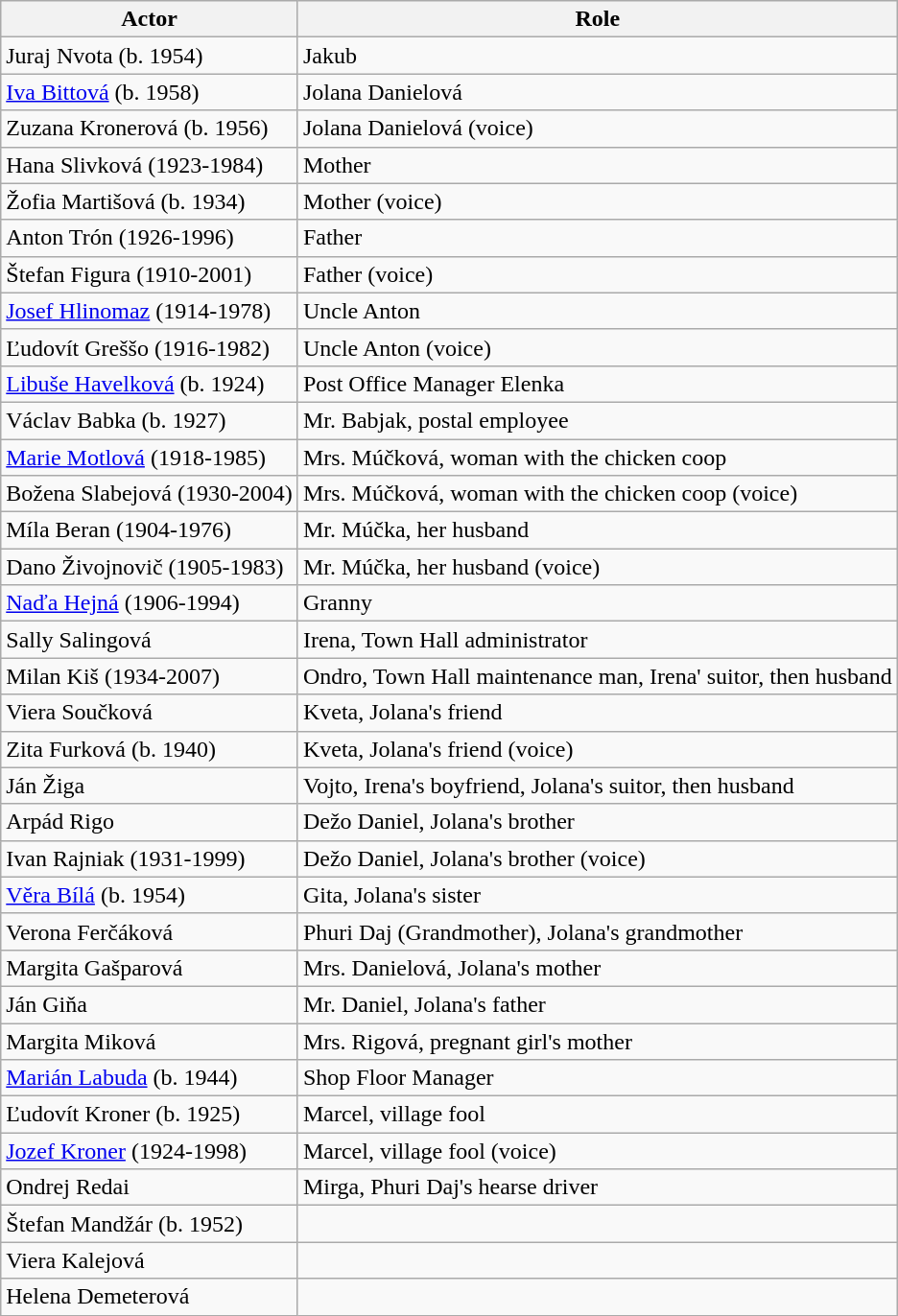<table class="wikitable">
<tr>
<th>Actor</th>
<th>Role</th>
</tr>
<tr>
<td>Juraj Nvota (b. 1954)</td>
<td>Jakub</td>
</tr>
<tr>
<td><a href='#'>Iva Bittová</a> (b. 1958)</td>
<td>Jolana Danielová</td>
</tr>
<tr>
<td>Zuzana Kronerová (b. 1956)</td>
<td>Jolana Danielová (voice)</td>
</tr>
<tr>
<td>Hana Slivková (1923-1984)</td>
<td>Mother</td>
</tr>
<tr>
<td>Žofia Martišová (b. 1934)</td>
<td>Mother (voice)</td>
</tr>
<tr>
<td>Anton Trón (1926-1996)</td>
<td>Father</td>
</tr>
<tr>
<td>Štefan Figura (1910-2001)</td>
<td>Father (voice)</td>
</tr>
<tr>
<td><a href='#'>Josef Hlinomaz</a> (1914-1978)</td>
<td>Uncle Anton</td>
</tr>
<tr>
<td>Ľudovít Greššo (1916-1982)</td>
<td>Uncle Anton (voice)</td>
</tr>
<tr>
<td><a href='#'>Libuše Havelková</a> (b. 1924)</td>
<td>Post Office Manager Elenka</td>
</tr>
<tr>
<td>Václav Babka (b. 1927)</td>
<td>Mr. Babjak, postal employee</td>
</tr>
<tr>
<td><a href='#'>Marie Motlová</a> (1918-1985)</td>
<td>Mrs. Múčková, woman with the chicken coop</td>
</tr>
<tr>
<td>Božena Slabejová (1930-2004)</td>
<td>Mrs. Múčková, woman with the chicken coop (voice)</td>
</tr>
<tr>
<td>Míla Beran (1904-1976)</td>
<td>Mr. Múčka, her husband</td>
</tr>
<tr>
<td>Dano Živojnovič (1905-1983)</td>
<td>Mr. Múčka, her husband (voice)</td>
</tr>
<tr>
<td><a href='#'>Naďa Hejná</a> (1906-1994)</td>
<td>Granny</td>
</tr>
<tr>
<td>Sally Salingová</td>
<td>Irena, Town Hall administrator</td>
</tr>
<tr>
<td>Milan Kiš (1934-2007)</td>
<td>Ondro, Town Hall maintenance man, Irena' suitor, then husband</td>
</tr>
<tr>
<td>Viera Součková</td>
<td>Kveta, Jolana's friend</td>
</tr>
<tr>
<td>Zita Furková (b. 1940)</td>
<td>Kveta, Jolana's friend (voice)</td>
</tr>
<tr>
<td>Ján Žiga</td>
<td>Vojto, Irena's boyfriend, Jolana's suitor, then husband</td>
</tr>
<tr>
<td>Arpád Rigo</td>
<td>Dežo Daniel, Jolana's brother</td>
</tr>
<tr>
<td>Ivan Rajniak (1931-1999)</td>
<td>Dežo Daniel, Jolana's brother (voice)</td>
</tr>
<tr>
<td><a href='#'>Věra Bílá</a> (b. 1954)</td>
<td>Gita, Jolana's sister</td>
</tr>
<tr>
<td>Verona Ferčáková</td>
<td>Phuri Daj (Grandmother), Jolana's grandmother</td>
</tr>
<tr>
<td>Margita Gašparová</td>
<td>Mrs. Danielová, Jolana's mother</td>
</tr>
<tr>
<td>Ján Giňa</td>
<td>Mr. Daniel, Jolana's father</td>
</tr>
<tr>
<td>Margita Miková</td>
<td>Mrs. Rigová, pregnant girl's mother</td>
</tr>
<tr>
<td><a href='#'>Marián Labuda</a> (b. 1944)</td>
<td>Shop Floor Manager</td>
</tr>
<tr>
<td>Ľudovít Kroner (b. 1925)</td>
<td>Marcel, village fool</td>
</tr>
<tr>
<td><a href='#'>Jozef Kroner</a> (1924-1998)</td>
<td>Marcel, village fool (voice)</td>
</tr>
<tr>
<td>Ondrej Redai</td>
<td>Mirga, Phuri Daj's hearse driver</td>
</tr>
<tr>
<td>Štefan Mandžár (b. 1952)</td>
<td></td>
</tr>
<tr>
<td>Viera Kalejová</td>
<td></td>
</tr>
<tr>
<td>Helena Demeterová</td>
<td></td>
</tr>
</table>
